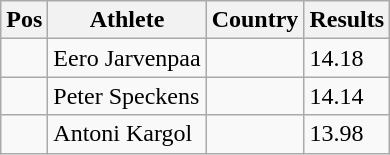<table class="wikitable">
<tr>
<th>Pos</th>
<th>Athlete</th>
<th>Country</th>
<th>Results</th>
</tr>
<tr>
<td align="center"></td>
<td>Eero Jarvenpaa</td>
<td></td>
<td>14.18</td>
</tr>
<tr>
<td align="center"></td>
<td>Peter Speckens</td>
<td></td>
<td>14.14</td>
</tr>
<tr>
<td align="center"></td>
<td>Antoni Kargol</td>
<td></td>
<td>13.98</td>
</tr>
</table>
